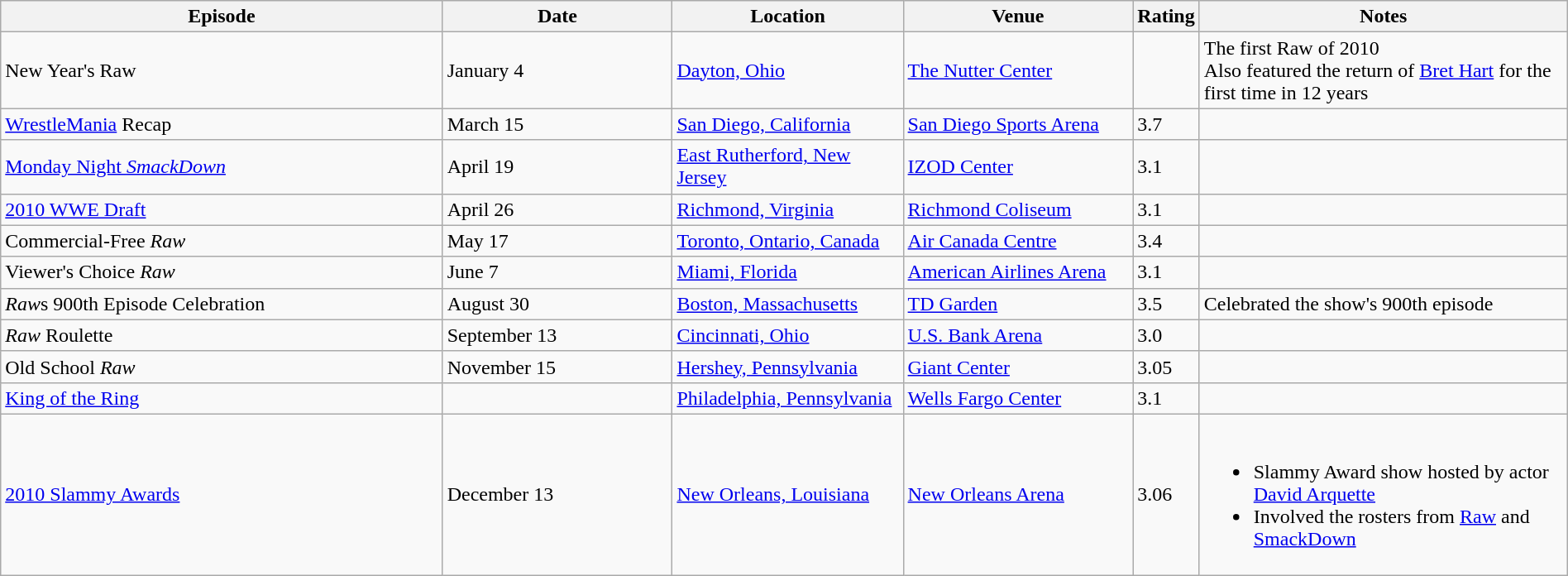<table class="wikitable plainrowheaders sortable" style="width:100%;">
<tr>
<th style="width:29%;">Episode</th>
<th style="width:15%;">Date</th>
<th style="width:15%;">Location</th>
<th style="width:15%;">Venue</th>
<th style="width:2%;">Rating</th>
<th style="width:99%;">Notes</th>
</tr>
<tr>
<td>New Year's Raw</td>
<td>January 4</td>
<td><a href='#'>Dayton, Ohio</a></td>
<td><a href='#'>The Nutter Center</a></td>
<td></td>
<td>The first Raw of 2010<br>Also featured the return of <a href='#'>Bret Hart</a> for the first time in 12 years</td>
</tr>
<tr>
<td><a href='#'>WrestleMania</a> Recap</td>
<td>March 15</td>
<td><a href='#'>San Diego, California</a></td>
<td><a href='#'>San Diego Sports Arena</a></td>
<td>3.7</td>
<td></td>
</tr>
<tr>
<td><a href='#'>Monday Night <em>SmackDown</em></a></td>
<td>April 19</td>
<td><a href='#'>East Rutherford, New Jersey</a></td>
<td><a href='#'>IZOD Center</a></td>
<td>3.1</td>
<td></td>
</tr>
<tr>
<td><a href='#'>2010 WWE Draft</a></td>
<td>April 26</td>
<td><a href='#'>Richmond, Virginia</a></td>
<td><a href='#'>Richmond Coliseum</a></td>
<td>3.1</td>
<td></td>
</tr>
<tr>
<td>Commercial-Free <em>Raw</em></td>
<td>May 17</td>
<td><a href='#'>Toronto, Ontario, Canada</a></td>
<td><a href='#'>Air Canada Centre</a></td>
<td>3.4</td>
<td></td>
</tr>
<tr>
<td>Viewer's Choice <em>Raw</em></td>
<td>June 7</td>
<td><a href='#'>Miami, Florida</a></td>
<td><a href='#'>American Airlines Arena</a></td>
<td>3.1</td>
<td></td>
</tr>
<tr>
<td><em>Raw</em>s 900th Episode Celebration</td>
<td>August 30</td>
<td><a href='#'>Boston, Massachusetts</a></td>
<td><a href='#'>TD Garden</a></td>
<td>3.5</td>
<td>Celebrated the show's 900th episode</td>
</tr>
<tr>
<td><em>Raw</em> Roulette</td>
<td>September 13</td>
<td><a href='#'>Cincinnati, Ohio</a></td>
<td><a href='#'>U.S. Bank Arena</a></td>
<td>3.0</td>
<td></td>
</tr>
<tr>
<td>Old School <em>Raw</em></td>
<td>November 15</td>
<td><a href='#'>Hershey, Pennsylvania</a></td>
<td><a href='#'>Giant Center</a></td>
<td>3.05</td>
<td></td>
</tr>
<tr>
<td><a href='#'>King of the Ring</a></td>
<td></td>
<td><a href='#'>Philadelphia, Pennsylvania</a></td>
<td><a href='#'>Wells Fargo Center</a></td>
<td>3.1</td>
<td></td>
</tr>
<tr>
<td><a href='#'>2010 Slammy Awards</a></td>
<td>December 13</td>
<td><a href='#'>New Orleans, Louisiana</a></td>
<td><a href='#'>New Orleans Arena</a></td>
<td>3.06</td>
<td {{Plain list><br><ul><li>Slammy Award show hosted by actor <a href='#'>David Arquette</a></li><li>Involved the rosters from <a href='#'>Raw</a> and <a href='#'>SmackDown</a></li></ul></td>
</tr>
</table>
